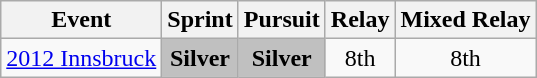<table class="wikitable" style="text-align: center;">
<tr ">
<th>Event</th>
<th>Sprint</th>
<th>Pursuit</th>
<th>Relay</th>
<th>Mixed Relay</th>
</tr>
<tr>
<td align=left> <a href='#'>2012 Innsbruck</a></td>
<td style="background:silver"><strong>Silver</strong></td>
<td style="background:silver"><strong>Silver</strong></td>
<td>8th</td>
<td>8th</td>
</tr>
</table>
